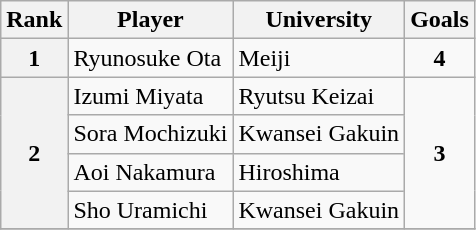<table class="wikitable" style="text-align:center">
<tr>
<th>Rank</th>
<th>Player</th>
<th>University</th>
<th>Goals</th>
</tr>
<tr>
<th rowspan=1>1</th>
<td align="left"> Ryunosuke Ota</td>
<td align="left">Meiji</td>
<td rowspan=1><strong>4</strong></td>
</tr>
<tr>
<th rowspan=4>2</th>
<td align="left"> Izumi Miyata</td>
<td align="left">Ryutsu Keizai</td>
<td rowspan=4><strong>3</strong></td>
</tr>
<tr>
<td align="left"> Sora Mochizuki</td>
<td align="left">Kwansei Gakuin</td>
</tr>
<tr>
<td align="left"> Aoi Nakamura</td>
<td align="left">Hiroshima</td>
</tr>
<tr>
<td align="left"> Sho Uramichi</td>
<td align="left">Kwansei Gakuin</td>
</tr>
<tr>
</tr>
</table>
